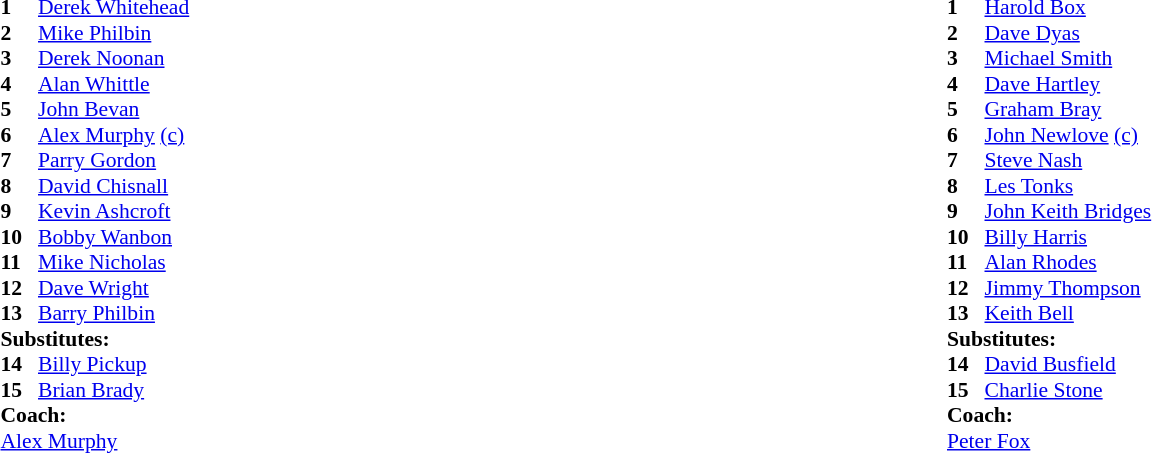<table width="100%">
<tr>
<td valign="top" width="50%"><br><table style="font-size: 90%" cellspacing="0" cellpadding="0">
<tr>
<th width="25"></th>
</tr>
<tr>
<td><strong>1</strong></td>
<td><a href='#'>Derek Whitehead</a></td>
</tr>
<tr>
<td><strong>2</strong></td>
<td><a href='#'>Mike Philbin</a></td>
</tr>
<tr>
<td><strong>3</strong></td>
<td><a href='#'>Derek Noonan</a></td>
</tr>
<tr>
<td><strong>4</strong></td>
<td><a href='#'>Alan Whittle</a></td>
</tr>
<tr>
<td><strong>5</strong></td>
<td><a href='#'>John Bevan</a></td>
</tr>
<tr>
<td><strong>6</strong></td>
<td><a href='#'>Alex Murphy</a> <a href='#'>(c)</a> </td>
</tr>
<tr>
<td><strong>7</strong></td>
<td><a href='#'>Parry Gordon</a></td>
</tr>
<tr>
<td><strong>8</strong></td>
<td><a href='#'>David Chisnall</a></td>
</tr>
<tr>
<td><strong>9</strong></td>
<td><a href='#'>Kevin Ashcroft</a></td>
</tr>
<tr>
<td><strong>10</strong></td>
<td><a href='#'>Bobby Wanbon</a> </td>
</tr>
<tr>
<td><strong>11</strong></td>
<td><a href='#'>Mike Nicholas</a></td>
</tr>
<tr>
<td><strong>12</strong></td>
<td><a href='#'>Dave Wright</a></td>
</tr>
<tr>
<td><strong>13</strong></td>
<td><a href='#'>Barry Philbin</a></td>
</tr>
<tr>
<td colspan=3><strong>Substitutes:</strong></td>
</tr>
<tr>
<td><strong>14</strong></td>
<td><a href='#'>Billy Pickup</a> </td>
</tr>
<tr>
<td><strong>15</strong></td>
<td><a href='#'>Brian Brady</a> </td>
</tr>
<tr>
<td colspan=3><strong>Coach:</strong></td>
</tr>
<tr>
<td colspan="4"><a href='#'>Alex Murphy</a></td>
</tr>
</table>
</td>
<td valign="top" width="50%"><br><table style="font-size: 90%" cellspacing="0" cellpadding="0">
<tr>
<th width="25"></th>
</tr>
<tr>
<td><strong>1</strong></td>
<td><a href='#'>Harold Box</a></td>
</tr>
<tr>
<td><strong>2</strong></td>
<td><a href='#'>Dave Dyas</a></td>
</tr>
<tr>
<td><strong>3</strong></td>
<td><a href='#'>Michael Smith</a></td>
</tr>
<tr>
<td><strong>4</strong></td>
<td><a href='#'>Dave Hartley</a></td>
</tr>
<tr>
<td><strong>5</strong></td>
<td><a href='#'>Graham Bray</a></td>
</tr>
<tr>
<td><strong>6</strong></td>
<td><a href='#'>John Newlove</a> <a href='#'>(c)</a></td>
</tr>
<tr>
<td><strong>7</strong></td>
<td><a href='#'>Steve Nash</a></td>
</tr>
<tr>
<td><strong>8</strong></td>
<td><a href='#'>Les Tonks</a></td>
</tr>
<tr>
<td><strong>9</strong></td>
<td><a href='#'>John Keith Bridges</a></td>
</tr>
<tr>
<td><strong>10</strong></td>
<td><a href='#'>Billy Harris</a></td>
</tr>
<tr>
<td><strong>11</strong></td>
<td><a href='#'>Alan Rhodes</a> </td>
</tr>
<tr>
<td><strong>12</strong></td>
<td><a href='#'>Jimmy Thompson</a> </td>
</tr>
<tr>
<td><strong>13</strong></td>
<td><a href='#'>Keith Bell</a></td>
</tr>
<tr>
<td colspan=3><strong>Substitutes:</strong></td>
</tr>
<tr>
<td><strong>14</strong></td>
<td><a href='#'>David Busfield</a> </td>
</tr>
<tr>
<td><strong>15</strong></td>
<td><a href='#'>Charlie Stone</a> </td>
</tr>
<tr>
<td colspan=3><strong>Coach:</strong></td>
</tr>
<tr>
<td colspan="4"><a href='#'>Peter Fox</a></td>
</tr>
</table>
</td>
</tr>
</table>
